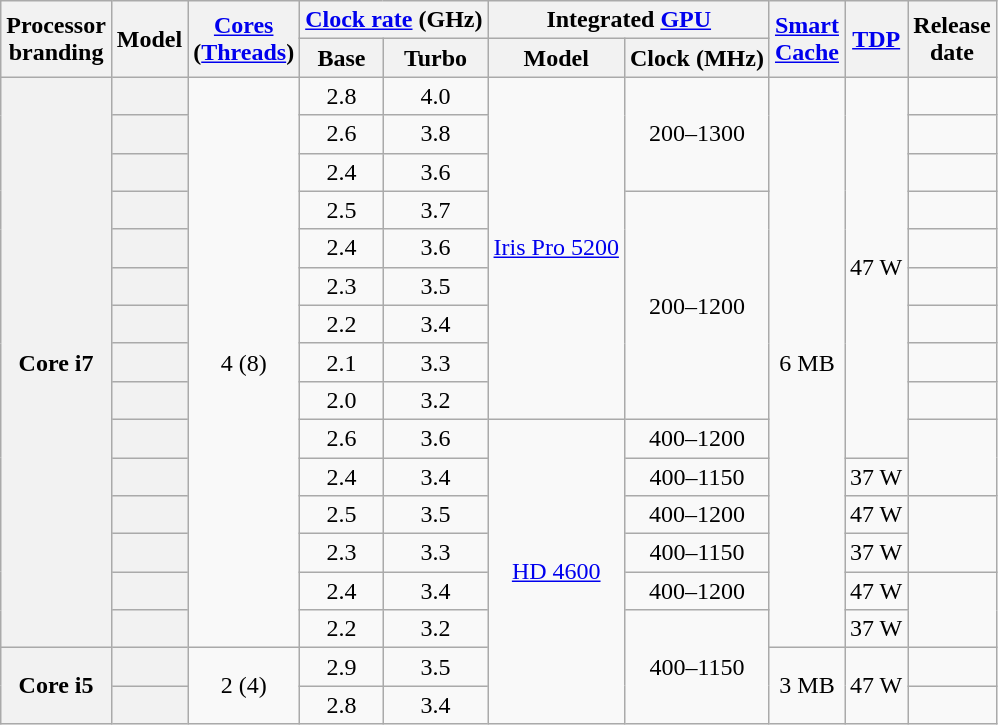<table class="wikitable sortable nowrap" style="text-align: center;">
<tr>
<th class="unsortable" rowspan="2">Processor<br>branding</th>
<th rowspan="2">Model</th>
<th class="unsortable" rowspan="2"><a href='#'>Cores</a><br>(<a href='#'>Threads</a>)</th>
<th colspan="2"><a href='#'>Clock rate</a> (GHz)</th>
<th colspan="2">Integrated <a href='#'>GPU</a></th>
<th class="unsortable" rowspan="2"><a href='#'>Smart<br>Cache</a></th>
<th rowspan="2"><a href='#'>TDP</a></th>
<th rowspan="2">Release<br>date</th>
</tr>
<tr>
<th class="unsortable">Base</th>
<th class="unsortable">Turbo</th>
<th class="unsortable">Model</th>
<th class="unsortable">Clock (MHz)</th>
</tr>
<tr>
<th rowspan="15">Core i7</th>
<th style="text-align:left;" data-sort-value="sku17"></th>
<td rowspan="15">4 (8)</td>
<td>2.8</td>
<td>4.0</td>
<td rowspan="9"><a href='#'>Iris Pro 5200</a></td>
<td rowspan="3">200–1300</td>
<td rowspan="15">6 MB</td>
<td rowspan="10">47 W</td>
<td></td>
</tr>
<tr>
<th style="text-align:left;" data-sort-value="sku16"></th>
<td>2.6</td>
<td>3.8</td>
<td></td>
</tr>
<tr>
<th style="text-align:left;" data-sort-value="sku15"></th>
<td>2.4</td>
<td>3.6</td>
<td></td>
</tr>
<tr>
<th style="text-align:left;" data-sort-value="sku14"></th>
<td>2.5</td>
<td>3.7</td>
<td rowspan="6">200–1200</td>
<td></td>
</tr>
<tr>
<th style="text-align:left;" data-sort-value="sku13"></th>
<td>2.4</td>
<td>3.6</td>
<td></td>
</tr>
<tr>
<th style="text-align:left;" data-sort-value="sku12"></th>
<td>2.3</td>
<td>3.5</td>
<td></td>
</tr>
<tr>
<th style="text-align:left;" data-sort-value="sku11"></th>
<td>2.2</td>
<td>3.4</td>
<td></td>
</tr>
<tr>
<th style="text-align:left;" data-sort-value="sku10"></th>
<td>2.1</td>
<td>3.3</td>
<td></td>
</tr>
<tr>
<th style="text-align:left;" data-sort-value="sku9"></th>
<td>2.0</td>
<td>3.2</td>
<td></td>
</tr>
<tr>
<th style="text-align:left;" data-sort-value="sku8"></th>
<td>2.6</td>
<td>3.6</td>
<td rowspan="8"><a href='#'>HD 4600</a></td>
<td>400–1200</td>
<td rowspan="2"></td>
</tr>
<tr>
<th style="text-align:left;" data-sort-value="sku7"></th>
<td>2.4</td>
<td>3.4</td>
<td>400–1150</td>
<td>37 W</td>
</tr>
<tr>
<th style="text-align:left;" data-sort-value="sku6"></th>
<td>2.5</td>
<td>3.5</td>
<td>400–1200</td>
<td>47 W</td>
<td rowspan="2"></td>
</tr>
<tr>
<th style="text-align:left;" data-sort-value="sku5"></th>
<td>2.3</td>
<td>3.3</td>
<td>400–1150</td>
<td>37 W</td>
</tr>
<tr>
<th style="text-align:left;" data-sort-value="sku4"></th>
<td>2.4</td>
<td>3.4</td>
<td>400–1200</td>
<td>47 W</td>
<td rowspan="2"></td>
</tr>
<tr>
<th style="text-align:left;" data-sort-value="sku3"></th>
<td>2.2</td>
<td>3.2</td>
<td rowspan="3">400–1150</td>
<td>37 W</td>
</tr>
<tr>
<th rowspan="2">Core i5</th>
<th style="text-align:left;" data-sort-value="sku2"></th>
<td rowspan="2">2 (4)</td>
<td>2.9</td>
<td>3.5</td>
<td rowspan="2">3 MB</td>
<td rowspan=2>47 W</td>
<td></td>
</tr>
<tr>
<th style="text-align:left;" data-sort-value="sku1"></th>
<td>2.8</td>
<td>3.4</td>
<td></td>
</tr>
</table>
